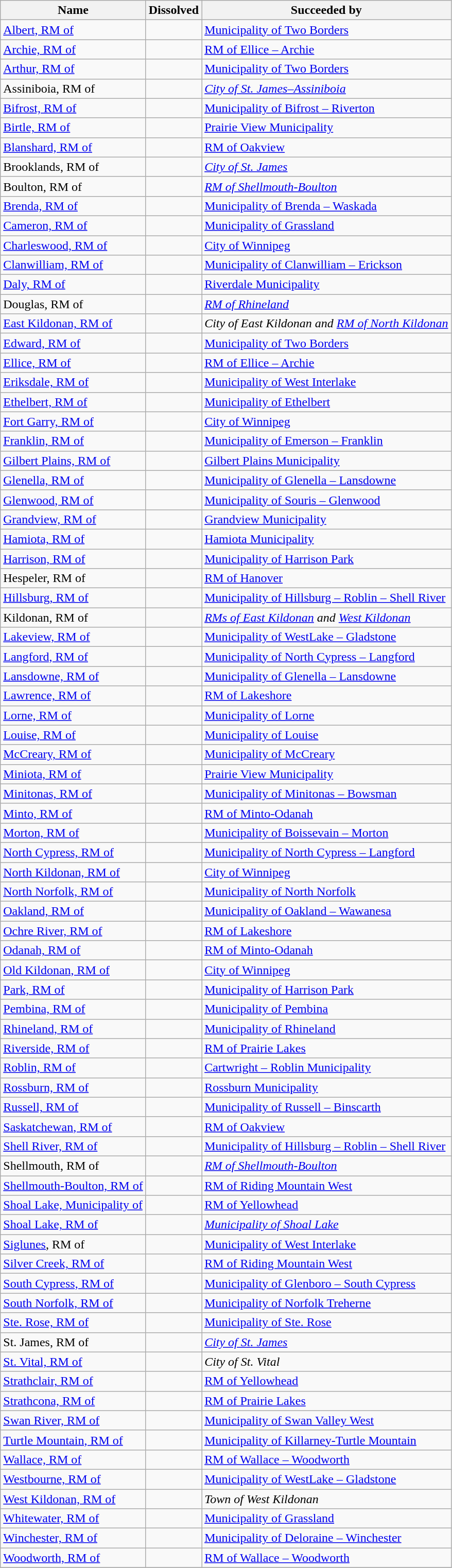<table class="wikitable sortable">
<tr>
<th>Name</th>
<th>Dissolved</th>
<th>Succeeded by</th>
</tr>
<tr>
<td><a href='#'>Albert, RM of</a></td>
<td align=center></td>
<td><a href='#'>Municipality of Two Borders</a></td>
</tr>
<tr>
<td><a href='#'>Archie, RM of</a></td>
<td align=center></td>
<td><a href='#'>RM of Ellice – Archie</a></td>
</tr>
<tr>
<td><a href='#'>Arthur, RM of</a></td>
<td align=center></td>
<td><a href='#'>Municipality of Two Borders</a></td>
</tr>
<tr>
<td>Assiniboia, RM of</td>
<td align=center></td>
<td><em><a href='#'>City of St. James–Assiniboia</a></em></td>
</tr>
<tr>
<td><a href='#'>Bifrost, RM of</a></td>
<td align=center></td>
<td><a href='#'>Municipality of Bifrost – Riverton</a></td>
</tr>
<tr>
<td><a href='#'>Birtle, RM of</a></td>
<td align=center></td>
<td><a href='#'>Prairie View Municipality</a></td>
</tr>
<tr>
<td><a href='#'>Blanshard, RM of</a></td>
<td align=center></td>
<td><a href='#'>RM of Oakview</a></td>
</tr>
<tr>
<td>Brooklands, RM of</td>
<td align=center></td>
<td><em><a href='#'>City of St. James</a></em></td>
</tr>
<tr>
<td>Boulton, RM of</td>
<td align=center></td>
<td><em><a href='#'>RM of Shellmouth-Boulton</a></em></td>
</tr>
<tr>
<td><a href='#'>Brenda, RM of</a></td>
<td align=center></td>
<td><a href='#'>Municipality of Brenda – Waskada</a></td>
</tr>
<tr>
<td><a href='#'>Cameron, RM of</a></td>
<td align=center></td>
<td><a href='#'>Municipality of Grassland</a></td>
</tr>
<tr>
<td><a href='#'>Charleswood, RM of</a></td>
<td align=center></td>
<td><a href='#'>City of Winnipeg</a></td>
</tr>
<tr>
<td><a href='#'>Clanwilliam, RM of</a></td>
<td align=center></td>
<td><a href='#'>Municipality of Clanwilliam – Erickson</a></td>
</tr>
<tr>
<td><a href='#'>Daly, RM of</a></td>
<td align=center></td>
<td><a href='#'>Riverdale Municipality</a></td>
</tr>
<tr>
<td>Douglas, RM of</td>
<td align=center></td>
<td><em><a href='#'>RM of Rhineland</a></em></td>
</tr>
<tr>
<td><a href='#'>East Kildonan, RM of</a></td>
<td align=center></td>
<td><em>City of East Kildonan and <a href='#'>RM of North Kildonan</a></em></td>
</tr>
<tr>
<td><a href='#'>Edward, RM of</a></td>
<td align=center></td>
<td><a href='#'>Municipality of Two Borders</a></td>
</tr>
<tr>
<td><a href='#'>Ellice, RM of</a></td>
<td align=center></td>
<td><a href='#'>RM of Ellice – Archie</a></td>
</tr>
<tr>
<td><a href='#'>Eriksdale, RM of</a></td>
<td align=center></td>
<td><a href='#'>Municipality of West Interlake</a></td>
</tr>
<tr>
<td><a href='#'>Ethelbert, RM of</a></td>
<td align=center></td>
<td><a href='#'>Municipality of Ethelbert</a></td>
</tr>
<tr>
<td><a href='#'>Fort Garry, RM of</a></td>
<td align=center></td>
<td><a href='#'>City of Winnipeg</a></td>
</tr>
<tr>
<td><a href='#'>Franklin, RM of</a></td>
<td align=center></td>
<td><a href='#'>Municipality of Emerson – Franklin</a></td>
</tr>
<tr>
<td><a href='#'>Gilbert Plains, RM of</a></td>
<td align=center></td>
<td><a href='#'>Gilbert Plains Municipality</a></td>
</tr>
<tr>
<td><a href='#'>Glenella, RM of</a></td>
<td align=center></td>
<td><a href='#'>Municipality of Glenella – Lansdowne</a></td>
</tr>
<tr>
<td><a href='#'>Glenwood, RM of</a></td>
<td align=center></td>
<td><a href='#'>Municipality of Souris – Glenwood</a></td>
</tr>
<tr>
<td><a href='#'>Grandview, RM of</a></td>
<td align=center></td>
<td><a href='#'>Grandview Municipality</a></td>
</tr>
<tr>
<td><a href='#'>Hamiota, RM of</a></td>
<td align=center></td>
<td><a href='#'>Hamiota Municipality</a></td>
</tr>
<tr>
<td><a href='#'>Harrison, RM of</a></td>
<td align=center></td>
<td><a href='#'>Municipality of Harrison Park</a></td>
</tr>
<tr>
<td>Hespeler, RM of</td>
<td align=center></td>
<td><a href='#'>RM of Hanover</a></td>
</tr>
<tr>
<td><a href='#'>Hillsburg, RM of</a></td>
<td align=center></td>
<td><a href='#'>Municipality of Hillsburg – Roblin – Shell River</a></td>
</tr>
<tr>
<td>Kildonan, RM of</td>
<td></td>
<td><em><a href='#'>RMs of East Kildonan</a> and <a href='#'>West Kildonan</a></em></td>
</tr>
<tr>
<td><a href='#'>Lakeview, RM of</a></td>
<td align=center></td>
<td><a href='#'>Municipality of WestLake – Gladstone</a></td>
</tr>
<tr>
<td><a href='#'>Langford, RM of</a></td>
<td align=center></td>
<td><a href='#'>Municipality of North Cypress – Langford</a></td>
</tr>
<tr>
<td><a href='#'>Lansdowne, RM of</a></td>
<td align=center></td>
<td><a href='#'>Municipality of Glenella – Lansdowne</a></td>
</tr>
<tr>
<td><a href='#'>Lawrence, RM of</a></td>
<td align=center></td>
<td><a href='#'>RM of Lakeshore</a></td>
</tr>
<tr>
<td><a href='#'>Lorne, RM of</a></td>
<td align=center></td>
<td><a href='#'>Municipality of Lorne</a></td>
</tr>
<tr>
<td><a href='#'>Louise, RM of</a></td>
<td align=center></td>
<td><a href='#'>Municipality of Louise</a></td>
</tr>
<tr>
<td><a href='#'>McCreary, RM of</a></td>
<td align=center></td>
<td><a href='#'>Municipality of McCreary</a></td>
</tr>
<tr>
<td><a href='#'>Miniota, RM of</a></td>
<td align=center></td>
<td><a href='#'>Prairie View Municipality</a></td>
</tr>
<tr>
<td><a href='#'>Minitonas, RM of</a></td>
<td align=center></td>
<td><a href='#'>Municipality of Minitonas – Bowsman</a></td>
</tr>
<tr>
<td><a href='#'>Minto, RM of</a></td>
<td align=center></td>
<td><a href='#'>RM of Minto-Odanah</a></td>
</tr>
<tr>
<td><a href='#'>Morton, RM of</a></td>
<td align=center></td>
<td><a href='#'>Municipality of Boissevain – Morton</a></td>
</tr>
<tr>
<td><a href='#'>North Cypress, RM of</a></td>
<td align=center></td>
<td><a href='#'>Municipality of North Cypress – Langford</a></td>
</tr>
<tr>
<td><a href='#'>North Kildonan, RM of</a></td>
<td align=center></td>
<td><a href='#'>City of Winnipeg</a></td>
</tr>
<tr>
<td><a href='#'>North Norfolk, RM of</a></td>
<td align=center></td>
<td><a href='#'>Municipality of North Norfolk</a></td>
</tr>
<tr>
<td><a href='#'>Oakland, RM of</a></td>
<td align=center></td>
<td><a href='#'>Municipality of Oakland – Wawanesa</a></td>
</tr>
<tr>
<td><a href='#'>Ochre River, RM of</a></td>
<td align=center></td>
<td><a href='#'>RM of Lakeshore</a></td>
</tr>
<tr>
<td><a href='#'>Odanah, RM of</a></td>
<td align=center></td>
<td><a href='#'>RM of Minto-Odanah</a></td>
</tr>
<tr>
<td><a href='#'>Old Kildonan, RM of</a></td>
<td align=center></td>
<td><a href='#'>City of Winnipeg</a></td>
</tr>
<tr>
<td><a href='#'>Park, RM of</a></td>
<td align=center></td>
<td><a href='#'>Municipality of Harrison Park</a></td>
</tr>
<tr>
<td><a href='#'>Pembina, RM of</a></td>
<td align=center></td>
<td><a href='#'>Municipality of Pembina</a></td>
</tr>
<tr>
<td><a href='#'>Rhineland, RM of</a></td>
<td align=center></td>
<td><a href='#'>Municipality of Rhineland</a></td>
</tr>
<tr>
<td><a href='#'>Riverside, RM of</a></td>
<td align=center></td>
<td><a href='#'>RM of Prairie Lakes</a></td>
</tr>
<tr>
<td><a href='#'>Roblin, RM of</a></td>
<td align=center></td>
<td><a href='#'>Cartwright – Roblin Municipality</a></td>
</tr>
<tr>
<td><a href='#'>Rossburn, RM of</a></td>
<td align=center></td>
<td><a href='#'>Rossburn Municipality</a></td>
</tr>
<tr>
<td><a href='#'>Russell, RM of</a></td>
<td align=center></td>
<td><a href='#'>Municipality of Russell – Binscarth</a></td>
</tr>
<tr>
<td><a href='#'>Saskatchewan, RM of</a></td>
<td align=center></td>
<td><a href='#'>RM of Oakview</a></td>
</tr>
<tr>
<td><a href='#'>Shell River, RM of</a></td>
<td align=center></td>
<td><a href='#'>Municipality of Hillsburg – Roblin – Shell River</a></td>
</tr>
<tr>
<td>Shellmouth, RM of</td>
<td align=center></td>
<td><em><a href='#'>RM of Shellmouth-Boulton</a></em></td>
</tr>
<tr>
<td><a href='#'>Shellmouth-Boulton, RM of</a></td>
<td align=center></td>
<td><a href='#'>RM of Riding Mountain West</a></td>
</tr>
<tr>
<td><a href='#'>Shoal Lake, Municipality of</a></td>
<td align=center></td>
<td><a href='#'>RM of Yellowhead</a></td>
</tr>
<tr>
<td><a href='#'>Shoal Lake, RM of</a></td>
<td align=center></td>
<td><em><a href='#'>Municipality of Shoal Lake</a></em></td>
</tr>
<tr>
<td><a href='#'>Siglunes</a>, RM of</td>
<td align=center></td>
<td><a href='#'>Municipality of West Interlake</a></td>
</tr>
<tr>
<td><a href='#'>Silver Creek, RM of</a></td>
<td align=center></td>
<td><a href='#'>RM of Riding Mountain West</a></td>
</tr>
<tr>
<td><a href='#'>South Cypress, RM of</a></td>
<td align=center></td>
<td><a href='#'>Municipality of Glenboro – South Cypress</a></td>
</tr>
<tr>
<td><a href='#'>South Norfolk, RM of</a></td>
<td align=center></td>
<td><a href='#'>Municipality of Norfolk Treherne</a></td>
</tr>
<tr>
<td><a href='#'>Ste. Rose, RM of</a></td>
<td align=center></td>
<td><a href='#'>Municipality of Ste. Rose</a></td>
</tr>
<tr>
<td>St. James, RM of</td>
<td align=center></td>
<td><em><a href='#'>City of St. James</a></em></td>
</tr>
<tr>
<td><a href='#'>St. Vital, RM of</a></td>
<td align=center></td>
<td><em>City of St. Vital</em></td>
</tr>
<tr>
<td><a href='#'>Strathclair, RM of</a></td>
<td align=center></td>
<td><a href='#'>RM of Yellowhead</a></td>
</tr>
<tr>
<td><a href='#'>Strathcona, RM of</a></td>
<td align=center></td>
<td><a href='#'>RM of Prairie Lakes</a></td>
</tr>
<tr>
<td><a href='#'>Swan River, RM of</a></td>
<td align=center></td>
<td><a href='#'>Municipality of Swan Valley West</a></td>
</tr>
<tr>
<td><a href='#'>Turtle Mountain, RM of</a></td>
<td align=center></td>
<td><a href='#'>Municipality of Killarney-Turtle Mountain</a></td>
</tr>
<tr>
<td><a href='#'>Wallace, RM of</a></td>
<td align=center></td>
<td><a href='#'>RM of Wallace – Woodworth</a></td>
</tr>
<tr>
<td><a href='#'>Westbourne, RM of</a></td>
<td align=center></td>
<td><a href='#'>Municipality of WestLake – Gladstone</a></td>
</tr>
<tr>
<td><a href='#'>West Kildonan, RM of</a></td>
<td align=center></td>
<td><em>Town of West Kildonan</em></td>
</tr>
<tr>
<td><a href='#'>Whitewater, RM of</a></td>
<td align=center></td>
<td><a href='#'>Municipality of Grassland</a></td>
</tr>
<tr>
<td><a href='#'>Winchester, RM of</a></td>
<td align=center></td>
<td><a href='#'>Municipality of Deloraine – Winchester</a></td>
</tr>
<tr>
<td><a href='#'>Woodworth, RM of</a></td>
<td align=center></td>
<td><a href='#'>RM of Wallace – Woodworth</a></td>
</tr>
<tr>
</tr>
</table>
